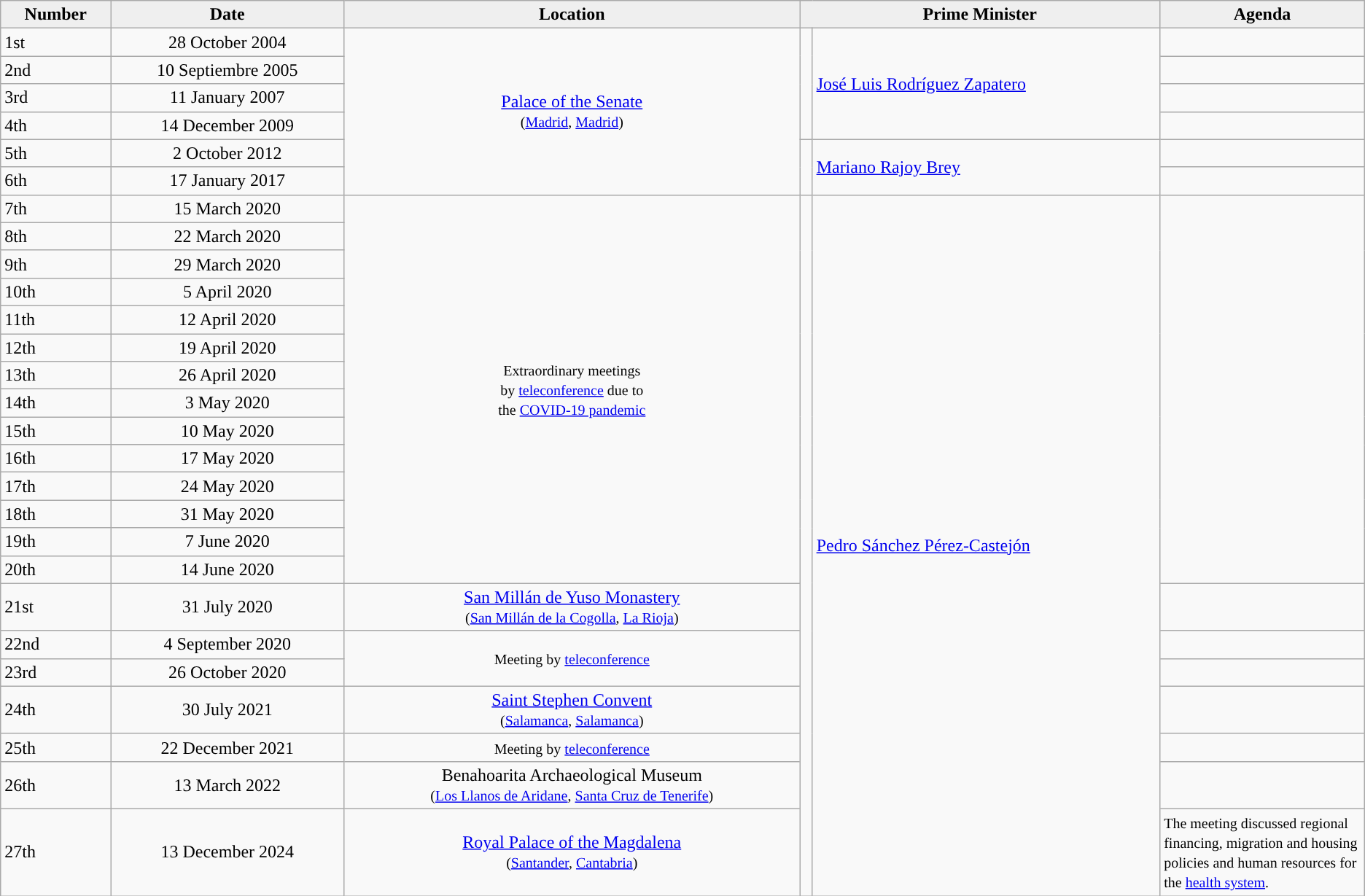<table class="wikitable col4cen">
<tr>
<th style="background:#efefef;">Number</th>
<th style="background:#efefef;">Date</th>
<th style="background:#efefef;">Location</th>
<th colspan="2" style="background:#efefef;">Prime Minister</th>
<th style="background:#efefef;" width="15%">Agenda</th>
</tr>
<tr>
<td>1st</td>
<td align="center">28 October  2004</td>
<td rowspan="6" align="center"><a href='#'>Palace of the Senate</a><br><small>(<a href='#'>Madrid</a>, <a href='#'>Madrid</a>)</small></td>
<td rowspan="4" style="background-color:"></td>
<td rowspan="4"><a href='#'>José Luis Rodríguez Zapatero</a></td>
<td></td>
</tr>
<tr>
<td>2nd</td>
<td align="center">10 Septiembre 2005</td>
<td></td>
</tr>
<tr>
<td>3rd</td>
<td align="center">11 January 2007</td>
<td></td>
</tr>
<tr>
<td>4th</td>
<td align="center">14 December 2009</td>
<td></td>
</tr>
<tr>
<td>5th</td>
<td align="center">2 October 2012</td>
<td rowspan="2" style="background-color:"></td>
<td rowspan="2"><a href='#'>Mariano Rajoy Brey</a></td>
<td></td>
</tr>
<tr>
<td>6th</td>
<td align="center">17 January 2017</td>
<td></td>
</tr>
<tr>
<td>7th</td>
<td align="center">15 March 2020</td>
<td rowspan="14" align="center"><small>Extraordinary meetings<br>by <a href='#'>teleconference</a> due to<br> the <a href='#'>COVID-19 pandemic</a></small></td>
<td rowspan="21" style="background-color:"></td>
<td rowspan="21"><a href='#'>Pedro Sánchez Pérez-Castejón</a></td>
<td rowspan="14"></td>
</tr>
<tr>
<td>8th</td>
<td align="center">22 March 2020</td>
</tr>
<tr>
<td>9th</td>
<td align="center">29 March 2020</td>
</tr>
<tr>
<td>10th</td>
<td align="center">5 April 2020</td>
</tr>
<tr>
<td>11th</td>
<td align="center">12 April 2020</td>
</tr>
<tr>
<td>12th</td>
<td align="center">19 April 2020</td>
</tr>
<tr>
<td>13th</td>
<td align="center">26 April 2020</td>
</tr>
<tr>
<td>14th</td>
<td align="center">3 May 2020</td>
</tr>
<tr>
<td>15th</td>
<td align="center">10 May 2020</td>
</tr>
<tr>
<td>16th</td>
<td align="center">17 May 2020</td>
</tr>
<tr>
<td>17th</td>
<td align="center">24 May 2020</td>
</tr>
<tr>
<td>18th</td>
<td align="center">31 May 2020</td>
</tr>
<tr>
<td>19th</td>
<td align="center">7 June 2020</td>
</tr>
<tr>
<td>20th</td>
<td align="center">14 June 2020</td>
</tr>
<tr>
<td>21st</td>
<td align="center">31 July 2020</td>
<td align="center"><a href='#'>San Millán de Yuso Monastery</a><br><small>(<a href='#'>San Millán de la Cogolla</a>, <a href='#'>La Rioja</a>)</small></td>
<td></td>
</tr>
<tr>
<td>22nd</td>
<td align="center">4 September 2020</td>
<td rowspan="2" align="center"><small>Meeting by <a href='#'>teleconference</a></small></td>
<td></td>
</tr>
<tr>
<td>23rd</td>
<td align="center">26 October 2020</td>
<td></td>
</tr>
<tr>
<td>24th</td>
<td align="center">30 July 2021</td>
<td align="center"><a href='#'>Saint Stephen Convent</a><br><small>(<a href='#'>Salamanca</a>, <a href='#'>Salamanca</a>)</small></td>
<td></td>
</tr>
<tr>
<td>25th</td>
<td align="center">22 December 2021</td>
<td align="center"><small>Meeting by <a href='#'>teleconference</a></small></td>
<td></td>
</tr>
<tr>
<td>26th</td>
<td align="center">13 March 2022</td>
<td align="center">Benahoarita Archaeological Museum<br><small>(<a href='#'>Los Llanos de Aridane</a>, <a href='#'>Santa Cruz de Tenerife</a>)</small></td>
<td></td>
</tr>
<tr>
<td>27th</td>
<td align="center">13 December 2024</td>
<td align="center"><a href='#'>Royal Palace of the Magdalena</a><br><small>(<a href='#'>Santander</a>, <a href='#'>Cantabria</a>)</small></td>
<td {{Collapsible list><small>The meeting discussed regional financing, migration and housing policies and human resources for the <a href='#'>health system</a>.</small></td>
</tr>
</table>
